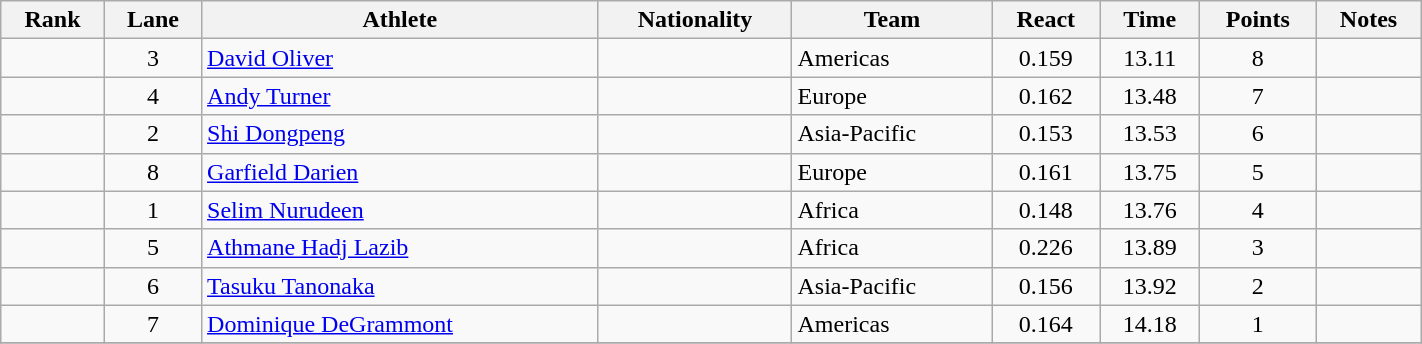<table class="wikitable sortable" style="text-align:center" width="75%">
<tr>
<th>Rank</th>
<th>Lane</th>
<th>Athlete</th>
<th>Nationality</th>
<th>Team</th>
<th>React</th>
<th>Time</th>
<th>Points</th>
<th>Notes</th>
</tr>
<tr>
<td></td>
<td>3</td>
<td align="left"><a href='#'>David Oliver</a></td>
<td align=left></td>
<td align=left>Americas</td>
<td>0.159</td>
<td>13.11</td>
<td>8</td>
<td></td>
</tr>
<tr>
<td></td>
<td>4</td>
<td align="left"><a href='#'>Andy Turner</a></td>
<td align=left></td>
<td align=left>Europe</td>
<td>0.162</td>
<td>13.48</td>
<td>7</td>
<td></td>
</tr>
<tr>
<td></td>
<td>2</td>
<td align="left"><a href='#'>Shi Dongpeng</a></td>
<td align=left></td>
<td align=left>Asia-Pacific</td>
<td>0.153</td>
<td>13.53</td>
<td>6</td>
<td></td>
</tr>
<tr>
<td></td>
<td>8</td>
<td align="left"><a href='#'>Garfield Darien</a></td>
<td align=left></td>
<td align=left>Europe</td>
<td>0.161</td>
<td>13.75</td>
<td>5</td>
<td></td>
</tr>
<tr>
<td></td>
<td>1</td>
<td align="left"><a href='#'>Selim Nurudeen</a></td>
<td align=left></td>
<td align=left>Africa</td>
<td>0.148</td>
<td>13.76</td>
<td>4</td>
<td></td>
</tr>
<tr>
<td></td>
<td>5</td>
<td align="left"><a href='#'>Athmane Hadj Lazib</a></td>
<td align=left></td>
<td align=left>Africa</td>
<td>0.226</td>
<td>13.89</td>
<td>3</td>
<td></td>
</tr>
<tr>
<td></td>
<td>6</td>
<td align="left"><a href='#'>Tasuku Tanonaka</a></td>
<td align=left></td>
<td align=left>Asia-Pacific</td>
<td>0.156</td>
<td>13.92</td>
<td>2</td>
<td></td>
</tr>
<tr>
<td></td>
<td>7</td>
<td align="left"><a href='#'>Dominique DeGrammont</a></td>
<td align=left></td>
<td align=left>Americas</td>
<td>0.164</td>
<td>14.18</td>
<td>1</td>
<td></td>
</tr>
<tr>
</tr>
</table>
